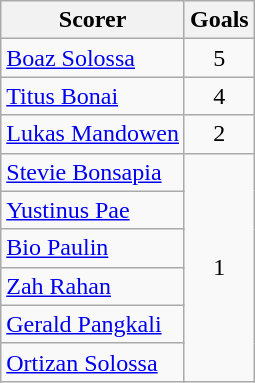<table class="wikitable">
<tr>
<th>Scorer</th>
<th>Goals</th>
</tr>
<tr>
<td> <a href='#'>Boaz Solossa</a></td>
<td rowspan="1" align=center>5</td>
</tr>
<tr>
<td> <a href='#'>Titus Bonai</a></td>
<td rowspan="1" align=center>4</td>
</tr>
<tr>
<td> <a href='#'>Lukas Mandowen</a></td>
<td rowspan="1" align=center>2</td>
</tr>
<tr>
<td> <a href='#'>Stevie Bonsapia</a></td>
<td rowspan="6" align=center>1</td>
</tr>
<tr>
<td> <a href='#'>Yustinus Pae</a></td>
</tr>
<tr>
<td> <a href='#'>Bio Paulin</a></td>
</tr>
<tr>
<td> <a href='#'>Zah Rahan</a></td>
</tr>
<tr>
<td> <a href='#'>Gerald Pangkali</a></td>
</tr>
<tr>
<td> <a href='#'>Ortizan Solossa</a></td>
</tr>
</table>
